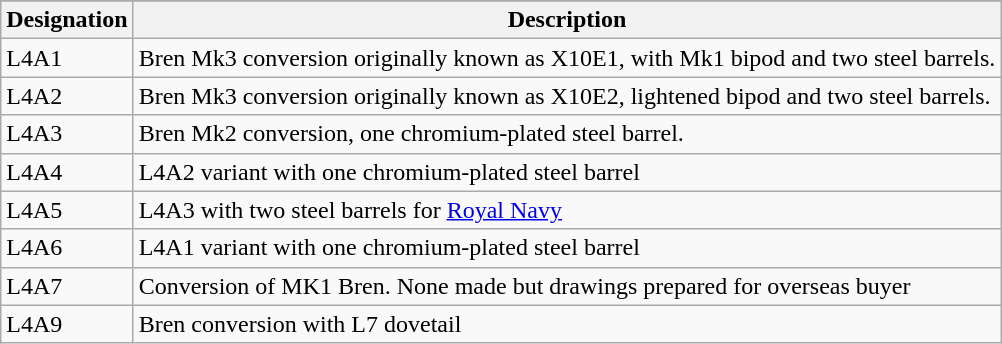<table class="wikitable">
<tr>
</tr>
<tr>
<th>Designation</th>
<th>Description</th>
</tr>
<tr>
<td>L4A1</td>
<td>Bren Mk3 conversion originally known as X10E1, with Mk1 bipod and two steel barrels.</td>
</tr>
<tr>
<td>L4A2</td>
<td>Bren Mk3 conversion originally known as X10E2, lightened bipod and two steel barrels.</td>
</tr>
<tr>
<td>L4A3</td>
<td>Bren Mk2 conversion, one chromium-plated steel barrel.</td>
</tr>
<tr>
<td>L4A4</td>
<td>L4A2 variant with one chromium-plated steel barrel</td>
</tr>
<tr>
<td>L4A5</td>
<td>L4A3 with two steel barrels for <a href='#'>Royal Navy</a></td>
</tr>
<tr>
<td>L4A6</td>
<td>L4A1 variant with one chromium-plated steel barrel</td>
</tr>
<tr>
<td>L4A7</td>
<td>Conversion of MK1 Bren. None made but drawings prepared for overseas buyer</td>
</tr>
<tr>
<td>L4A9</td>
<td>Bren conversion with L7 dovetail</td>
</tr>
</table>
